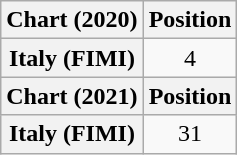<table class="wikitable plainrowheaders" style="text-align:center;">
<tr>
<th scope="col">Chart (2020)</th>
<th scope="col">Position</th>
</tr>
<tr>
<th scope="row">Italy (FIMI)</th>
<td>4</td>
</tr>
<tr>
<th scope="col">Chart (2021)</th>
<th scope="col">Position</th>
</tr>
<tr>
<th scope="row">Italy (FIMI)</th>
<td>31</td>
</tr>
</table>
